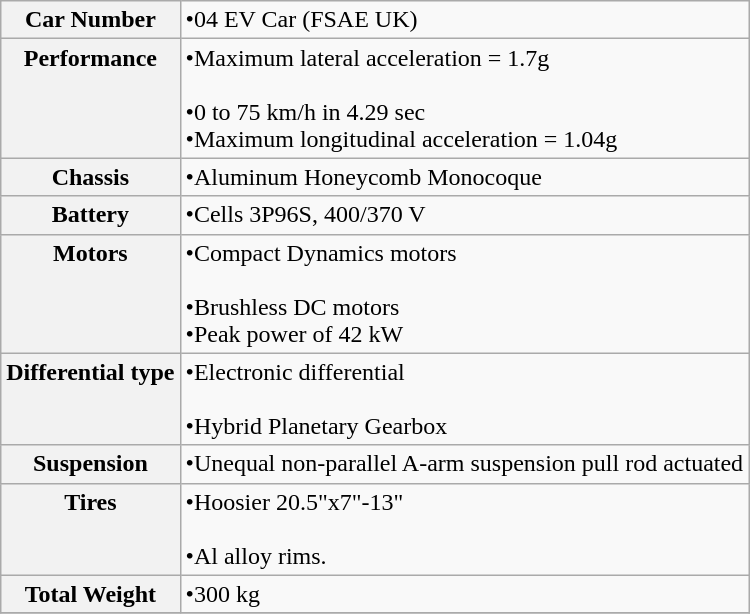<table class="wikitable">
<tr style="vertical-align: top">
<th>Car Number</th>
<td>•04 EV Car (FSAE UK)</td>
</tr>
<tr style="vertical-align: top">
<th>Performance</th>
<td>•Maximum lateral acceleration = 1.7g <br><br>•0 to 75 km/h in 4.29 sec <br>
•Maximum longitudinal acceleration = 1.04g <br></td>
</tr>
<tr style="vertical-align: top">
<th>Chassis</th>
<td>•Aluminum Honeycomb Monocoque <br></td>
</tr>
<tr style="vertical-align: top">
<th>Battery</th>
<td>•Cells 3P96S, 400/370 V <br></td>
</tr>
<tr style="vertical-align: top">
<th>Motors</th>
<td>•Compact Dynamics motors<br><br>•Brushless DC motors <br>
•Peak power of 42 kW</td>
</tr>
<tr style="vertical-align: top">
<th>Differential type</th>
<td>•Electronic differential<br><br>•Hybrid Planetary Gearbox</td>
</tr>
<tr style="vertical-align: top">
<th>Suspension</th>
<td>•Unequal non-parallel A-arm suspension pull rod actuated<br></td>
</tr>
<tr style="vertical-align: top">
<th>Tires</th>
<td>•Hoosier 20.5"x7"-13"<br><br>•Al alloy rims.</td>
</tr>
<tr style="vertical-align: top">
<th>Total Weight</th>
<td>•300 kg</td>
</tr>
<tr style="vertical-align: top">
</tr>
</table>
